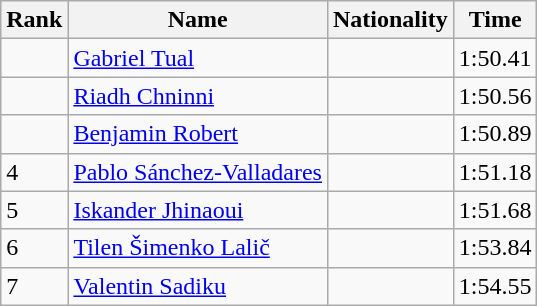<table class="wikitable sortable">
<tr>
<th>Rank</th>
<th>Name</th>
<th>Nationality</th>
<th>Time</th>
</tr>
<tr>
<td></td>
<td align=left><a href='#'>Gabriel Tual</a></td>
<td align=left></td>
<td>1:50.41</td>
</tr>
<tr>
<td></td>
<td align=left><a href='#'>Riadh Chninni</a></td>
<td align=left></td>
<td>1:50.56</td>
</tr>
<tr>
<td></td>
<td align=left><a href='#'>Benjamin Robert</a></td>
<td align=left></td>
<td>1:50.89</td>
</tr>
<tr>
<td>4</td>
<td align=left><a href='#'>Pablo Sánchez-Valladares</a></td>
<td align=left></td>
<td>1:51.18</td>
</tr>
<tr>
<td>5</td>
<td align=left><a href='#'>Iskander Jhinaoui</a></td>
<td align=left></td>
<td>1:51.68</td>
</tr>
<tr>
<td>6</td>
<td align=left><a href='#'>Tilen Šimenko Lalič</a></td>
<td align=left></td>
<td>1:53.84</td>
</tr>
<tr>
<td>7</td>
<td align=left><a href='#'>Valentin Sadiku</a></td>
<td align=left></td>
<td>1:54.55</td>
</tr>
</table>
